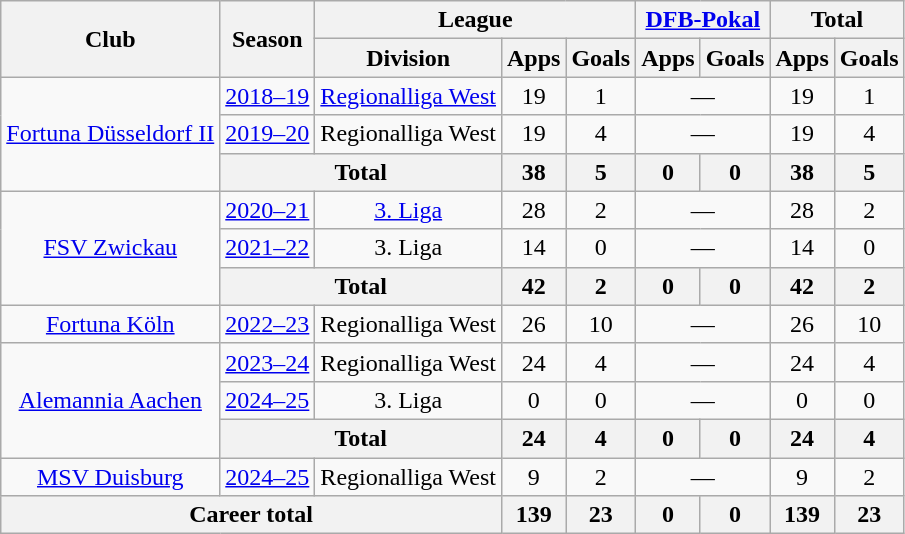<table class="wikitable" style="text-align: center">
<tr>
<th rowspan="2">Club</th>
<th rowspan="2">Season</th>
<th colspan="3">League</th>
<th colspan="2"><a href='#'>DFB-Pokal</a></th>
<th colspan="2">Total</th>
</tr>
<tr>
<th>Division</th>
<th>Apps</th>
<th>Goals</th>
<th>Apps</th>
<th>Goals</th>
<th>Apps</th>
<th>Goals</th>
</tr>
<tr>
<td rowspan="3"><a href='#'>Fortuna Düsseldorf II</a></td>
<td><a href='#'>2018–19</a></td>
<td><a href='#'>Regionalliga West</a></td>
<td>19</td>
<td>1</td>
<td colspan="2">—</td>
<td>19</td>
<td>1</td>
</tr>
<tr>
<td><a href='#'>2019–20</a></td>
<td>Regionalliga West</td>
<td>19</td>
<td>4</td>
<td colspan="2">—</td>
<td>19</td>
<td>4</td>
</tr>
<tr>
<th colspan="2">Total</th>
<th>38</th>
<th>5</th>
<th>0</th>
<th>0</th>
<th>38</th>
<th>5</th>
</tr>
<tr>
<td rowspan="3"><a href='#'>FSV Zwickau</a></td>
<td><a href='#'>2020–21</a></td>
<td><a href='#'>3. Liga</a></td>
<td>28</td>
<td>2</td>
<td colspan="2">—</td>
<td>28</td>
<td>2</td>
</tr>
<tr>
<td><a href='#'>2021–22</a></td>
<td>3. Liga</td>
<td>14</td>
<td>0</td>
<td colspan="2">—</td>
<td>14</td>
<td>0</td>
</tr>
<tr>
<th colspan="2">Total</th>
<th>42</th>
<th>2</th>
<th>0</th>
<th>0</th>
<th>42</th>
<th>2</th>
</tr>
<tr>
<td><a href='#'>Fortuna Köln</a></td>
<td><a href='#'>2022–23</a></td>
<td>Regionalliga West</td>
<td>26</td>
<td>10</td>
<td colspan="2">—</td>
<td>26</td>
<td>10</td>
</tr>
<tr>
<td rowspan=3><a href='#'>Alemannia Aachen</a></td>
<td><a href='#'>2023–24</a></td>
<td>Regionalliga West</td>
<td>24</td>
<td>4</td>
<td colspan="2">—</td>
<td>24</td>
<td>4</td>
</tr>
<tr>
<td><a href='#'>2024–25</a></td>
<td>3. Liga</td>
<td>0</td>
<td>0</td>
<td colspan="2">—</td>
<td>0</td>
<td>0</td>
</tr>
<tr>
<th colspan="2">Total</th>
<th>24</th>
<th>4</th>
<th>0</th>
<th>0</th>
<th>24</th>
<th>4</th>
</tr>
<tr>
<td><a href='#'>MSV Duisburg</a></td>
<td><a href='#'>2024–25</a></td>
<td>Regionalliga West</td>
<td>9</td>
<td>2</td>
<td colspan="2">—</td>
<td>9</td>
<td>2</td>
</tr>
<tr>
<th colspan="3">Career total</th>
<th>139</th>
<th>23</th>
<th>0</th>
<th>0</th>
<th>139</th>
<th>23</th>
</tr>
</table>
